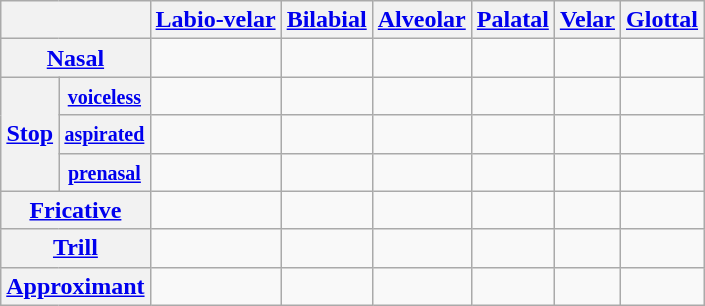<table class="wikitable" style="text-align:center">
<tr>
<th colspan="2"></th>
<th><a href='#'>Labio-velar</a></th>
<th><a href='#'>Bilabial</a></th>
<th><a href='#'>Alveolar</a></th>
<th><a href='#'>Palatal</a></th>
<th><a href='#'>Velar</a></th>
<th><a href='#'>Glottal</a></th>
</tr>
<tr>
<th colspan="2"><a href='#'>Nasal</a></th>
<td> </td>
<td> </td>
<td> </td>
<td> </td>
<td> </td>
<td></td>
</tr>
<tr>
<th rowspan="3"><a href='#'>Stop</a></th>
<th><small><a href='#'>voiceless</a></small></th>
<td> </td>
<td> </td>
<td> </td>
<td> </td>
<td> </td>
<td></td>
</tr>
<tr>
<th><small><a href='#'>aspirated</a></small></th>
<td></td>
<td> </td>
<td> </td>
<td> </td>
<td> </td>
<td></td>
</tr>
<tr>
<th><small><a href='#'>prenasal</a></small></th>
<td> </td>
<td> </td>
<td> </td>
<td> </td>
<td> </td>
<td></td>
</tr>
<tr>
<th colspan="2"><a href='#'>Fricative</a></th>
<td> </td>
<td> </td>
<td> </td>
<td> </td>
<td> </td>
<td> </td>
</tr>
<tr>
<th colspan="2"><a href='#'>Trill</a></th>
<td></td>
<td></td>
<td> </td>
<td></td>
<td></td>
<td></td>
</tr>
<tr>
<th colspan="2"><a href='#'>Approximant</a></th>
<td></td>
<td></td>
<td> </td>
<td></td>
<td></td>
<td></td>
</tr>
</table>
